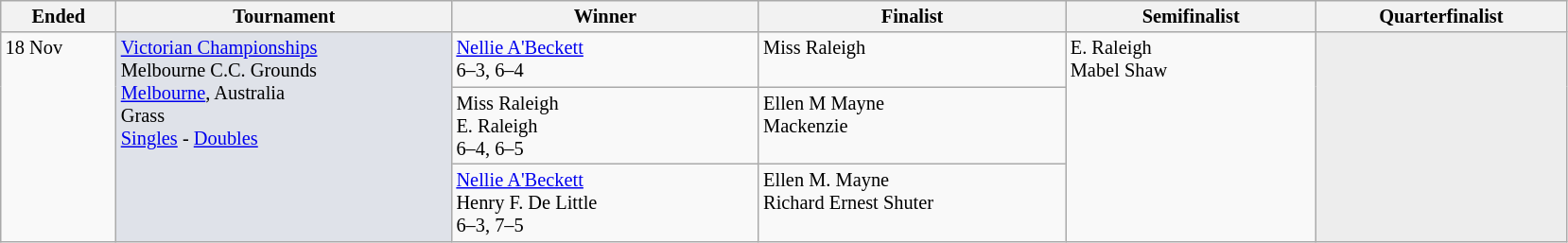<table class="wikitable" style="font-size:85%;">
<tr>
<th width="75">Ended</th>
<th width="230">Tournament</th>
<th width="210">Winner</th>
<th width="210">Finalist</th>
<th width="170">Semifinalist</th>
<th width="170">Quarterfinalist</th>
</tr>
<tr valign=top>
<td rowspan=3>18 Nov</td>
<td style="background:#dfe2e9" rowspan=3><a href='#'>Victorian Championships</a><br>Melbourne C.C. Grounds<br><a href='#'>Melbourne</a>, Australia<br>Grass<br><a href='#'>Singles</a> - <a href='#'>Doubles</a></td>
<td> <a href='#'>Nellie A'Beckett</a><br>6–3, 6–4</td>
<td> Miss Raleigh</td>
<td rowspan=3> E. Raleigh<br> Mabel Shaw</td>
<td style="background:#ededed;" rowspan=3></td>
</tr>
<tr valign=top>
<td> Miss Raleigh<br> E. Raleigh<br>6–4, 6–5</td>
<td> Ellen M Mayne<br> Mackenzie</td>
</tr>
<tr valign=top>
<td> <a href='#'>Nellie A'Beckett</a><br> Henry F. De Little<br>6–3, 7–5</td>
<td> Ellen M. Mayne<br> Richard Ernest Shuter</td>
</tr>
</table>
